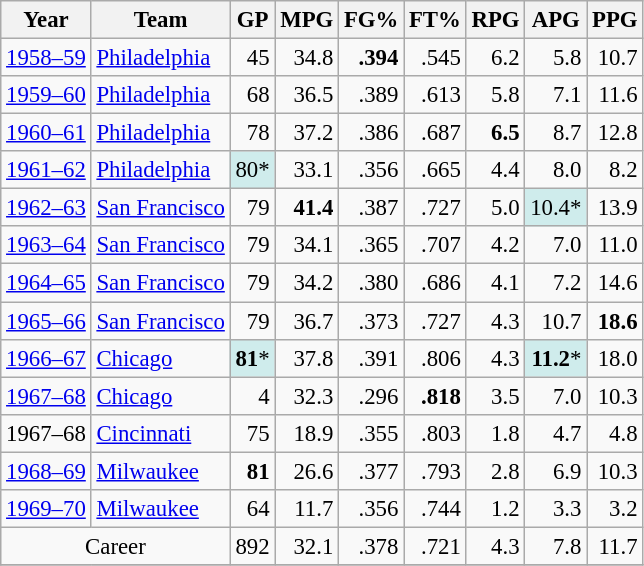<table class="wikitable sortable" style="font-size:95%; text-align:right;">
<tr>
<th>Year</th>
<th>Team</th>
<th>GP</th>
<th>MPG</th>
<th>FG%</th>
<th>FT%</th>
<th>RPG</th>
<th>APG</th>
<th>PPG</th>
</tr>
<tr>
<td style="text-align:left;"><a href='#'>1958–59</a></td>
<td style="text-align:left;"><a href='#'>Philadelphia</a></td>
<td>45</td>
<td>34.8</td>
<td><strong>.394</strong></td>
<td>.545</td>
<td>6.2</td>
<td>5.8</td>
<td>10.7</td>
</tr>
<tr>
<td style="text-align:left;"><a href='#'>1959–60</a></td>
<td style="text-align:left;"><a href='#'>Philadelphia</a></td>
<td>68</td>
<td>36.5</td>
<td>.389</td>
<td>.613</td>
<td>5.8</td>
<td>7.1</td>
<td>11.6</td>
</tr>
<tr>
<td style="text-align:left;"><a href='#'>1960–61</a></td>
<td style="text-align:left;"><a href='#'>Philadelphia</a></td>
<td>78</td>
<td>37.2</td>
<td>.386</td>
<td>.687</td>
<td><strong>6.5</strong></td>
<td>8.7</td>
<td>12.8</td>
</tr>
<tr>
<td style="text-align:left;"><a href='#'>1961–62</a></td>
<td style="text-align:left;"><a href='#'>Philadelphia</a></td>
<td style="background:#cfecec;">80*</td>
<td>33.1</td>
<td>.356</td>
<td>.665</td>
<td>4.4</td>
<td>8.0</td>
<td>8.2</td>
</tr>
<tr>
<td style="text-align:left;"><a href='#'>1962–63</a></td>
<td style="text-align:left;"><a href='#'>San Francisco</a></td>
<td>79</td>
<td><strong>41.4</strong></td>
<td>.387</td>
<td>.727</td>
<td>5.0</td>
<td bgcolor="CFECEC">10.4*</td>
<td>13.9</td>
</tr>
<tr>
<td style="text-align:left;"><a href='#'>1963–64</a></td>
<td style="text-align:left;"><a href='#'>San Francisco</a></td>
<td>79</td>
<td>34.1</td>
<td>.365</td>
<td>.707</td>
<td>4.2</td>
<td>7.0</td>
<td>11.0</td>
</tr>
<tr>
<td style="text-align:left;"><a href='#'>1964–65</a></td>
<td style="text-align:left;"><a href='#'>San Francisco</a></td>
<td>79</td>
<td>34.2</td>
<td>.380</td>
<td>.686</td>
<td>4.1</td>
<td>7.2</td>
<td>14.6</td>
</tr>
<tr>
<td style="text-align:left;"><a href='#'>1965–66</a></td>
<td style="text-align:left;"><a href='#'>San Francisco</a></td>
<td>79</td>
<td>36.7</td>
<td>.373</td>
<td>.727</td>
<td>4.3</td>
<td>10.7</td>
<td><strong>18.6</strong></td>
</tr>
<tr>
<td style="text-align:left;"><a href='#'>1966–67</a></td>
<td style="text-align:left;"><a href='#'>Chicago</a></td>
<td style="background:#cfecec;"><strong>81</strong>*</td>
<td>37.8</td>
<td>.391</td>
<td>.806</td>
<td>4.3</td>
<td bgcolor="CFECEC"><strong>11.2</strong>*</td>
<td>18.0</td>
</tr>
<tr>
<td style="text-align:left;"><a href='#'>1967–68</a></td>
<td style="text-align:left;"><a href='#'>Chicago</a></td>
<td>4</td>
<td>32.3</td>
<td>.296</td>
<td><strong>.818</strong></td>
<td>3.5</td>
<td>7.0</td>
<td>10.3</td>
</tr>
<tr>
<td style="text-align:left;">1967–68</td>
<td style="text-align:left;"><a href='#'>Cincinnati</a></td>
<td>75</td>
<td>18.9</td>
<td>.355</td>
<td>.803</td>
<td>1.8</td>
<td>4.7</td>
<td>4.8</td>
</tr>
<tr>
<td style="text-align:left;"><a href='#'>1968–69</a></td>
<td style="text-align:left;"><a href='#'>Milwaukee</a></td>
<td><strong>81</strong></td>
<td>26.6</td>
<td>.377</td>
<td>.793</td>
<td>2.8</td>
<td>6.9</td>
<td>10.3</td>
</tr>
<tr>
<td style="text-align:left;"><a href='#'>1969–70</a></td>
<td style="text-align:left;"><a href='#'>Milwaukee</a></td>
<td>64</td>
<td>11.7</td>
<td>.356</td>
<td>.744</td>
<td>1.2</td>
<td>3.3</td>
<td>3.2</td>
</tr>
<tr class="sortbottom">
<td style="text-align:center;" colspan="2">Career</td>
<td>892</td>
<td>32.1</td>
<td>.378</td>
<td>.721</td>
<td>4.3</td>
<td>7.8</td>
<td>11.7</td>
</tr>
<tr>
</tr>
</table>
